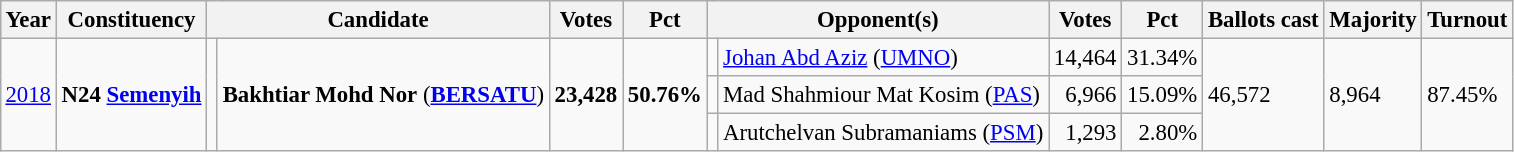<table class="wikitable" style="margin:0.5em ; font-size:95%">
<tr>
<th>Year</th>
<th>Constituency</th>
<th colspan="2">Candidate</th>
<th>Votes</th>
<th>Pct</th>
<th colspan="2">Opponent(s)</th>
<th>Votes</th>
<th>Pct</th>
<th>Ballots cast</th>
<th>Majority</th>
<th>Turnout</th>
</tr>
<tr>
<td rowspan=3><a href='#'>2018</a></td>
<td rowspan=3><strong>N24 <a href='#'>Semenyih</a></strong></td>
<td rowspan=3 ></td>
<td rowspan=3><strong>Bakhtiar Mohd Nor</strong> (<a href='#'><strong>BERSATU</strong></a>)</td>
<td rowspan=3 align=right><strong>23,428</strong></td>
<td rowspan=3><strong>50.76%</strong></td>
<td></td>
<td><a href='#'>Johan Abd Aziz</a> (<a href='#'>UMNO</a>)</td>
<td align="right">14,464</td>
<td>31.34%</td>
<td rowspan=3>46,572</td>
<td rowspan=3>8,964</td>
<td rowspan=3>87.45%</td>
</tr>
<tr>
<td></td>
<td>Mad Shahmiour Mat Kosim (<a href='#'>PAS</a>)</td>
<td align="right">6,966</td>
<td align="right">15.09%</td>
</tr>
<tr>
<td bgcolor=></td>
<td>Arutchelvan Subramaniams (<a href='#'>PSM</a>)</td>
<td align="right">1,293</td>
<td align="right">2.80%</td>
</tr>
</table>
